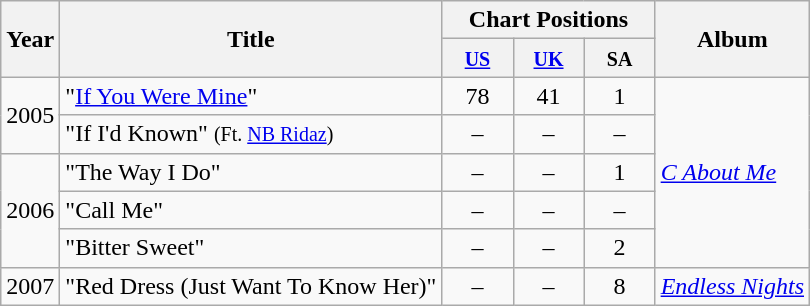<table class="wikitable">
<tr>
<th rowspan="2">Year</th>
<th rowspan="2">Title</th>
<th colspan="3">Chart Positions</th>
<th rowspan="2">Album</th>
</tr>
<tr>
<th width="40"><small><a href='#'>US</a></small></th>
<th width="40"><small><a href='#'>UK</a></small></th>
<th width="40"><small>SA</small></th>
</tr>
<tr>
<td rowspan="2">2005</td>
<td>"<a href='#'>If You Were Mine</a>"</td>
<td align="center">78</td>
<td align="center">41</td>
<td align="center">1</td>
<td rowspan="5"><em><a href='#'>C About Me</a></em></td>
</tr>
<tr>
<td>"If I'd Known" <small>(Ft. <a href='#'>NB Ridaz</a>)</small></td>
<td align="center">–</td>
<td align="center">–</td>
<td align="center">–</td>
</tr>
<tr>
<td rowspan="3">2006</td>
<td>"The Way I Do"</td>
<td align="center">–</td>
<td align="center">–</td>
<td align="center">1</td>
</tr>
<tr>
<td>"Call Me"</td>
<td align="center">–</td>
<td align="center">–</td>
<td align="center">–</td>
</tr>
<tr>
<td>"Bitter Sweet"</td>
<td align="center">–</td>
<td align="center">–</td>
<td align="center">2</td>
</tr>
<tr>
<td>2007</td>
<td>"Red Dress (Just Want To Know Her)"</td>
<td align="center">–</td>
<td align="center">–</td>
<td align="center">8</td>
<td><em><a href='#'>Endless Nights</a></em></td>
</tr>
</table>
